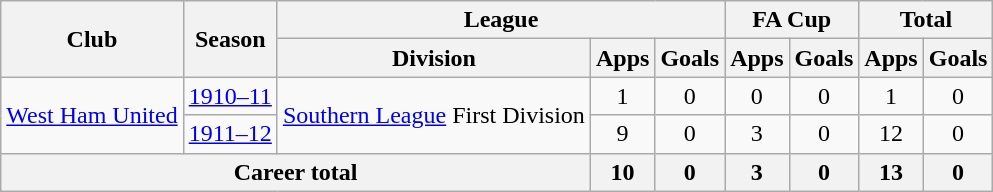<table class="wikitable" style="text-align: center;">
<tr>
<th rowspan="2">Club</th>
<th rowspan="2">Season</th>
<th colspan="3">League</th>
<th colspan="2">FA Cup</th>
<th colspan="2">Total</th>
</tr>
<tr>
<th>Division</th>
<th>Apps</th>
<th>Goals</th>
<th>Apps</th>
<th>Goals</th>
<th>Apps</th>
<th>Goals</th>
</tr>
<tr>
<td rowspan="2"><a href='#'>West Ham United</a></td>
<td><a href='#'>1910–11</a></td>
<td rowspan="2"><a href='#'>Southern League</a> First Division</td>
<td>1</td>
<td>0</td>
<td>0</td>
<td>0</td>
<td>1</td>
<td>0</td>
</tr>
<tr>
<td><a href='#'>1911–12</a></td>
<td>9</td>
<td>0</td>
<td>3</td>
<td>0</td>
<td>12</td>
<td>0</td>
</tr>
<tr>
<th colspan="3">Career total</th>
<th>10</th>
<th>0</th>
<th>3</th>
<th>0</th>
<th>13</th>
<th>0</th>
</tr>
</table>
